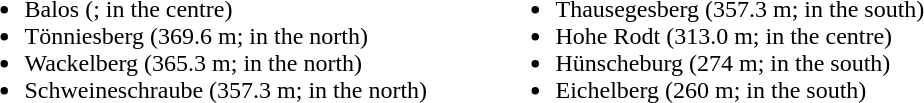<table>
<tr>
<td width = "350"><br><ul><li>Balos (; in the centre)</li><li>Tönniesberg (369.6 m; in the north)</li><li>Wackelberg (365.3 m; in the north)</li><li>Schweineschraube (357.3 m; in the north)</li></ul></td>
<td valign = "top"><br><ul><li>Thausegesberg (357.3 m; in the south)</li><li>Hohe Rodt (313.0 m; in the centre)</li><li>Hünscheburg (274 m; in the south)</li><li>Eichelberg (260 m; in the south)</li></ul></td>
</tr>
</table>
